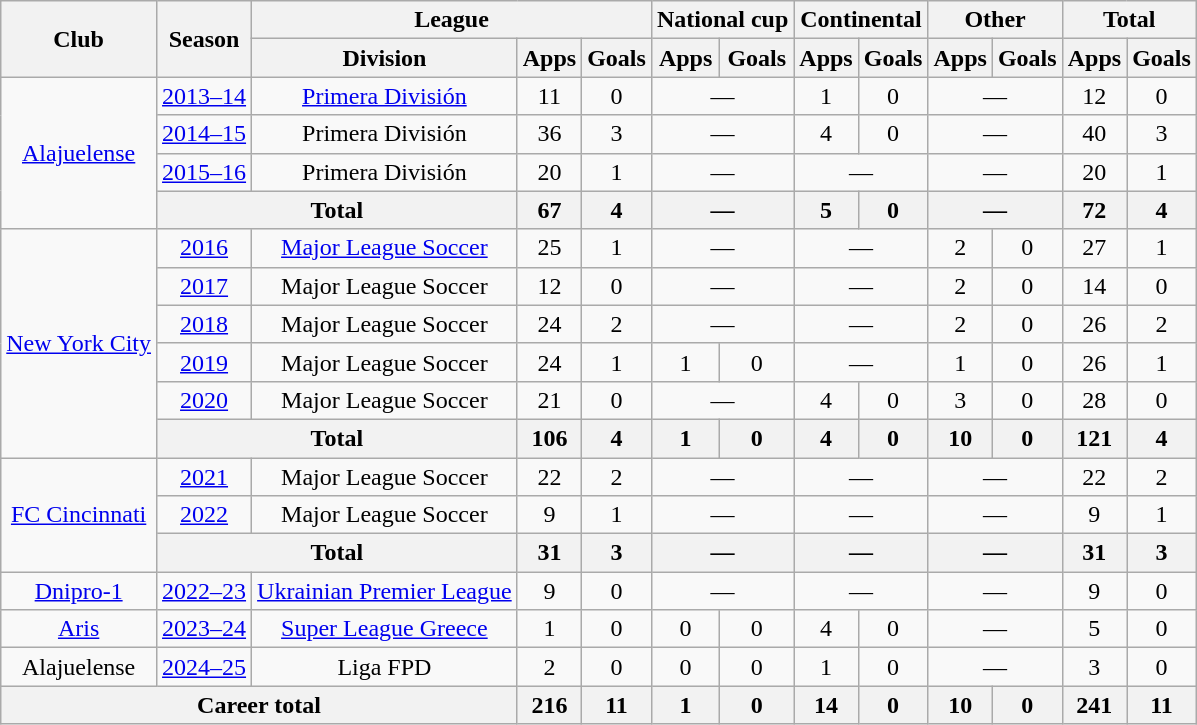<table class="wikitable" style="text-align:center">
<tr>
<th rowspan="2">Club</th>
<th rowspan="2">Season</th>
<th colspan="3">League</th>
<th colspan="2">National cup</th>
<th colspan="2">Continental</th>
<th colspan="2">Other</th>
<th colspan="2">Total</th>
</tr>
<tr>
<th>Division</th>
<th>Apps</th>
<th>Goals</th>
<th>Apps</th>
<th>Goals</th>
<th>Apps</th>
<th>Goals</th>
<th>Apps</th>
<th>Goals</th>
<th>Apps</th>
<th>Goals</th>
</tr>
<tr>
<td rowspan="4"><a href='#'>Alajuelense</a></td>
<td><a href='#'>2013–14</a></td>
<td><a href='#'>Primera División</a></td>
<td>11</td>
<td>0</td>
<td colspan="2">—</td>
<td>1</td>
<td>0</td>
<td colspan="2">—</td>
<td>12</td>
<td>0</td>
</tr>
<tr>
<td><a href='#'>2014–15</a></td>
<td>Primera División</td>
<td>36</td>
<td>3</td>
<td colspan="2">—</td>
<td>4</td>
<td>0</td>
<td colspan="2">—</td>
<td>40</td>
<td>3</td>
</tr>
<tr>
<td><a href='#'>2015–16</a></td>
<td>Primera División</td>
<td>20</td>
<td>1</td>
<td colspan="2">—</td>
<td colspan="2">—</td>
<td colspan="2">—</td>
<td>20</td>
<td>1</td>
</tr>
<tr>
<th colspan="2">Total</th>
<th>67</th>
<th>4</th>
<th colspan="2">—</th>
<th>5</th>
<th>0</th>
<th colspan="2">—</th>
<th>72</th>
<th>4</th>
</tr>
<tr>
<td rowspan="6"><a href='#'>New York City</a></td>
<td><a href='#'>2016</a></td>
<td><a href='#'>Major League Soccer</a></td>
<td>25</td>
<td>1</td>
<td colspan="2">—</td>
<td colspan="2">—</td>
<td>2</td>
<td>0</td>
<td>27</td>
<td>1</td>
</tr>
<tr>
<td><a href='#'>2017</a></td>
<td>Major League Soccer</td>
<td>12</td>
<td>0</td>
<td colspan="2">—</td>
<td colspan="2">—</td>
<td>2</td>
<td>0</td>
<td>14</td>
<td>0</td>
</tr>
<tr>
<td><a href='#'>2018</a></td>
<td>Major League Soccer</td>
<td>24</td>
<td>2</td>
<td colspan="2">—</td>
<td colspan="2">—</td>
<td>2</td>
<td>0</td>
<td>26</td>
<td>2</td>
</tr>
<tr>
<td><a href='#'>2019</a></td>
<td>Major League Soccer</td>
<td>24</td>
<td>1</td>
<td>1</td>
<td>0</td>
<td colspan="2">—</td>
<td>1</td>
<td>0</td>
<td>26</td>
<td>1</td>
</tr>
<tr>
<td><a href='#'>2020</a></td>
<td>Major League Soccer</td>
<td>21</td>
<td>0</td>
<td colspan="2">—</td>
<td>4</td>
<td>0</td>
<td>3</td>
<td>0</td>
<td>28</td>
<td>0</td>
</tr>
<tr>
<th colspan="2">Total</th>
<th>106</th>
<th>4</th>
<th>1</th>
<th>0</th>
<th>4</th>
<th>0</th>
<th>10</th>
<th>0</th>
<th>121</th>
<th>4</th>
</tr>
<tr>
<td rowspan="3"><a href='#'>FC Cincinnati</a></td>
<td><a href='#'>2021</a></td>
<td>Major League Soccer</td>
<td>22</td>
<td>2</td>
<td colspan="2">—</td>
<td colspan="2">—</td>
<td colspan="2">—</td>
<td>22</td>
<td>2</td>
</tr>
<tr>
<td><a href='#'>2022</a></td>
<td>Major League Soccer</td>
<td>9</td>
<td>1</td>
<td colspan="2">—</td>
<td colspan="2">—</td>
<td colspan="2">—</td>
<td>9</td>
<td>1</td>
</tr>
<tr>
<th colspan="2">Total</th>
<th>31</th>
<th>3</th>
<th colspan="2">—</th>
<th colspan="2">—</th>
<th colspan="2">—</th>
<th>31</th>
<th>3</th>
</tr>
<tr>
<td><a href='#'>Dnipro-1</a></td>
<td><a href='#'>2022–23</a></td>
<td><a href='#'>Ukrainian Premier League</a></td>
<td>9</td>
<td>0</td>
<td colspan="2">—</td>
<td colspan="2">—</td>
<td colspan="2">—</td>
<td>9</td>
<td>0</td>
</tr>
<tr>
<td><a href='#'>Aris</a></td>
<td><a href='#'>2023–24</a></td>
<td><a href='#'>Super League Greece</a></td>
<td>1</td>
<td>0</td>
<td>0</td>
<td>0</td>
<td>4</td>
<td>0</td>
<td colspan="2">—</td>
<td>5</td>
<td>0</td>
</tr>
<tr>
<td>Alajuelense</td>
<td><a href='#'>2024–25</a></td>
<td>Liga FPD</td>
<td>2</td>
<td>0</td>
<td>0</td>
<td>0</td>
<td>1</td>
<td>0</td>
<td colspan="2">—</td>
<td>3</td>
<td>0</td>
</tr>
<tr>
<th colspan="3">Career total</th>
<th>216</th>
<th>11</th>
<th>1</th>
<th>0</th>
<th>14</th>
<th>0</th>
<th>10</th>
<th>0</th>
<th>241</th>
<th>11</th>
</tr>
</table>
